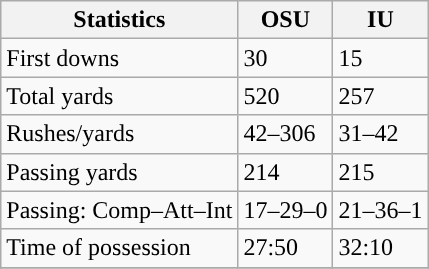<table class="wikitable" style="float: left;">
<tr>
<th>Statistics</th>
<th>OSU</th>
<th>IU</th>
</tr>
<tr>
<td>First downs</td>
<td>30</td>
<td>15</td>
</tr>
<tr>
<td>Total yards</td>
<td>520</td>
<td>257</td>
</tr>
<tr>
<td>Rushes/yards</td>
<td>42–306</td>
<td>31–42</td>
</tr>
<tr>
<td>Passing yards</td>
<td>214</td>
<td>215</td>
</tr>
<tr>
<td>Passing: Comp–Att–Int</td>
<td>17–29–0</td>
<td>21–36–1</td>
</tr>
<tr>
<td>Time of possession</td>
<td>27:50</td>
<td>32:10</td>
</tr>
<tr>
</tr>
</table>
